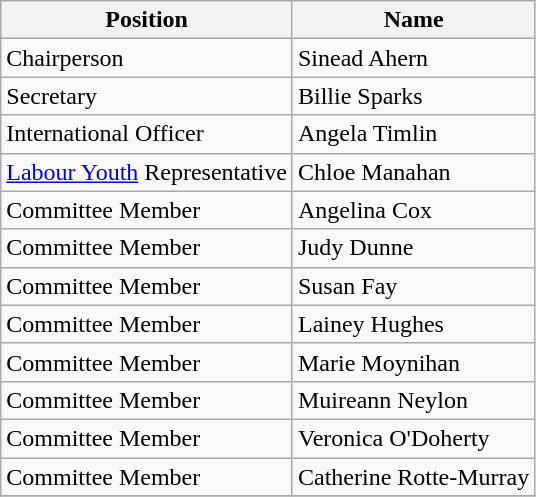<table class="wikitable">
<tr>
<th>Position</th>
<th>Name</th>
</tr>
<tr>
<td>Chairperson</td>
<td>Sinead Ahern</td>
</tr>
<tr>
<td>Secretary</td>
<td>Billie Sparks</td>
</tr>
<tr>
<td>International Officer</td>
<td>Angela Timlin</td>
</tr>
<tr>
<td><a href='#'>Labour Youth</a> Representative</td>
<td>Chloe Manahan</td>
</tr>
<tr>
<td>Committee Member</td>
<td>Angelina Cox</td>
</tr>
<tr>
<td>Committee Member</td>
<td>Judy Dunne</td>
</tr>
<tr>
<td>Committee Member</td>
<td>Susan Fay</td>
</tr>
<tr>
<td>Committee Member</td>
<td>Lainey Hughes</td>
</tr>
<tr>
<td>Committee Member</td>
<td>Marie Moynihan</td>
</tr>
<tr>
<td>Committee Member</td>
<td>Muireann Neylon</td>
</tr>
<tr>
<td>Committee Member</td>
<td>Veronica O'Doherty</td>
</tr>
<tr>
<td>Committee Member</td>
<td>Catherine Rotte-Murray</td>
</tr>
<tr>
</tr>
</table>
